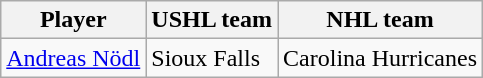<table class="wikitable">
<tr>
<th>Player</th>
<th>USHL team</th>
<th>NHL team</th>
</tr>
<tr>
<td><a href='#'>Andreas Nödl</a></td>
<td>Sioux Falls</td>
<td>Carolina Hurricanes</td>
</tr>
</table>
